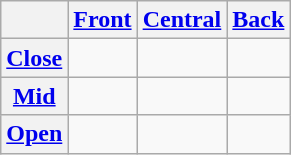<table class="wikitable" style="text-align:center">
<tr>
<th></th>
<th><a href='#'>Front</a></th>
<th><a href='#'>Central</a></th>
<th><a href='#'>Back</a></th>
</tr>
<tr>
<th><a href='#'>Close</a></th>
<td> </td>
<td></td>
<td> </td>
</tr>
<tr>
<th><a href='#'>Mid</a></th>
<td> </td>
<td></td>
<td> </td>
</tr>
<tr>
<th><a href='#'>Open</a></th>
<td></td>
<td> </td>
<td></td>
</tr>
</table>
